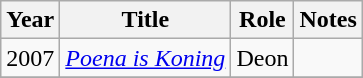<table class="wikitable sortable">
<tr>
<th>Year</th>
<th>Title</th>
<th>Role</th>
<th>Notes</th>
</tr>
<tr>
<td>2007</td>
<td><em><a href='#'>Poena is Koning</a></em></td>
<td>Deon</td>
<td></td>
</tr>
<tr>
</tr>
</table>
